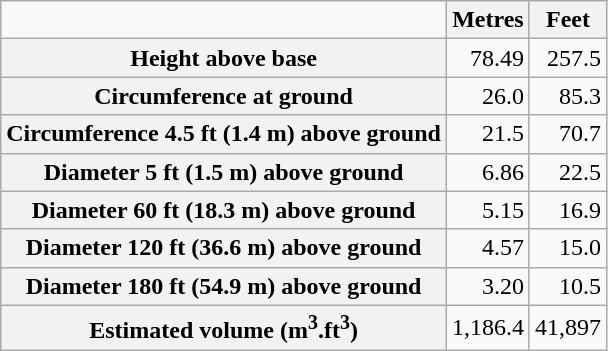<table class="wikitable">
<tr>
<td></td>
<th>Metres</th>
<th>Feet</th>
</tr>
<tr>
<th>Height above base</th>
<td ALIGN="RIGHT">78.49</td>
<td ALIGN="RIGHT">257.5</td>
</tr>
<tr>
<th>Circumference at ground</th>
<td ALIGN="RIGHT">26.0</td>
<td ALIGN="RIGHT">85.3</td>
</tr>
<tr>
<th>Circumference 4.5 ft (1.4 m) above ground</th>
<td ALIGN="RIGHT">21.5</td>
<td ALIGN="RIGHT">70.7</td>
</tr>
<tr>
<th>Diameter 5 ft (1.5 m) above ground</th>
<td ALIGN="RIGHT">6.86</td>
<td ALIGN="RIGHT">22.5</td>
</tr>
<tr>
<th>Diameter 60 ft (18.3 m) above ground</th>
<td ALIGN="RIGHT">5.15</td>
<td ALIGN="RIGHT">16.9</td>
</tr>
<tr>
<th>Diameter 120 ft (36.6 m) above ground</th>
<td ALIGN="RIGHT">4.57</td>
<td ALIGN="RIGHT">15.0</td>
</tr>
<tr>
<th>Diameter 180 ft (54.9 m) above ground</th>
<td ALIGN="RIGHT">3.20</td>
<td ALIGN="RIGHT">10.5</td>
</tr>
<tr>
<th>Estimated volume (m<sup>3</sup>.ft<sup>3</sup>)</th>
<td align="right">1,186.4</td>
<td align="right">41,897</td>
</tr>
</table>
